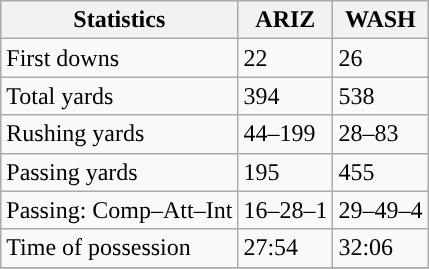<table class="wikitable" style="float: left;">
<tr>
<th>Statistics</th>
<th>ARIZ</th>
<th>WASH</th>
</tr>
<tr>
<td>First downs</td>
<td>22</td>
<td>26</td>
</tr>
<tr>
<td>Total yards</td>
<td>394</td>
<td>538</td>
</tr>
<tr>
<td>Rushing yards</td>
<td>44–199</td>
<td>28–83</td>
</tr>
<tr>
<td>Passing yards</td>
<td>195</td>
<td>455</td>
</tr>
<tr>
<td>Passing: Comp–Att–Int</td>
<td>16–28–1</td>
<td>29–49–4</td>
</tr>
<tr>
<td>Time of possession</td>
<td>27:54</td>
<td>32:06</td>
</tr>
<tr>
</tr>
</table>
